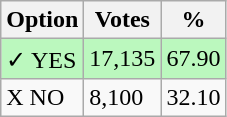<table class="wikitable">
<tr>
<th>Option</th>
<th>Votes</th>
<th>%</th>
</tr>
<tr>
<td style=background:#bbf8be>✓ YES</td>
<td style=background:#bbf8be>17,135</td>
<td style=background:#bbf8be>67.90</td>
</tr>
<tr>
<td>X NO</td>
<td>8,100</td>
<td>32.10</td>
</tr>
</table>
